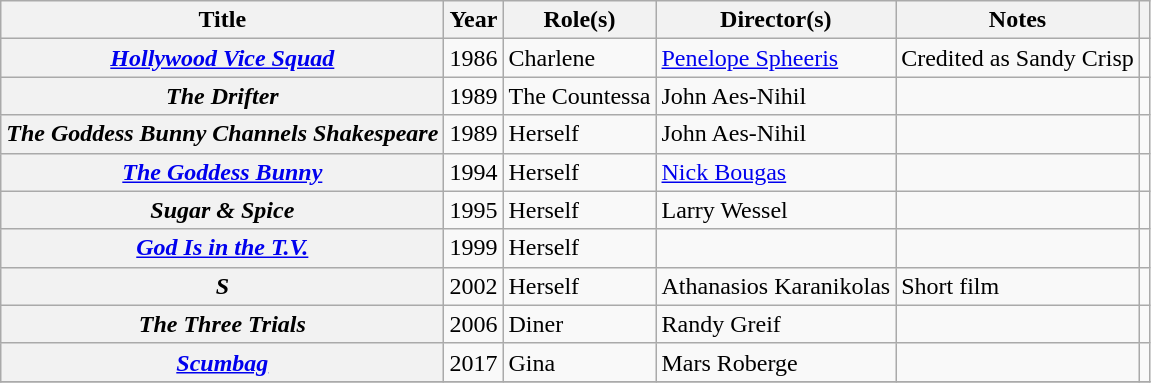<table class="wikitable sortable plainrowheaders">
<tr>
<th scope="col">Title</th>
<th scope="col">Year</th>
<th scope="col">Role(s)</th>
<th scope="col">Director(s)</th>
<th scope="col" class="unsortable">Notes</th>
<th scope="col" class="unsortable"></th>
</tr>
<tr>
<th scope="row"><em><a href='#'>Hollywood Vice Squad</a></em></th>
<td>1986</td>
<td>Charlene</td>
<td><a href='#'>Penelope Spheeris</a></td>
<td>Credited as Sandy Crisp</td>
<td></td>
</tr>
<tr>
<th scope="row"><em>The Drifter</em></th>
<td>1989</td>
<td>The Countessa</td>
<td>John Aes-Nihil</td>
<td></td>
<td></td>
</tr>
<tr>
<th scope="row"><em>The Goddess Bunny Channels Shakespeare</em></th>
<td>1989</td>
<td>Herself</td>
<td>John Aes-Nihil</td>
<td></td>
<td></td>
</tr>
<tr>
<th scope="row"><em><a href='#'>The Goddess Bunny</a></em></th>
<td>1994</td>
<td>Herself</td>
<td><a href='#'>Nick Bougas</a></td>
<td></td>
<td></td>
</tr>
<tr>
<th scope="row"><em>Sugar & Spice</em></th>
<td>1995</td>
<td>Herself</td>
<td>Larry Wessel</td>
<td></td>
<td></td>
</tr>
<tr>
<th scope="row"><em><a href='#'>God Is in the T.V.</a></em></th>
<td>1999</td>
<td>Herself</td>
<td></td>
<td></td>
<td></td>
</tr>
<tr>
<th scope="row"><em>S</em></th>
<td>2002</td>
<td>Herself</td>
<td>Athanasios Karanikolas</td>
<td>Short film</td>
<td></td>
</tr>
<tr>
<th scope="row"><em>The Three Trials</em></th>
<td>2006</td>
<td>Diner</td>
<td>Randy Greif</td>
<td></td>
<td></td>
</tr>
<tr>
<th scope="row"><em><a href='#'>Scumbag</a></em></th>
<td>2017</td>
<td>Gina</td>
<td>Mars Roberge</td>
<td></td>
<td></td>
</tr>
<tr>
</tr>
</table>
